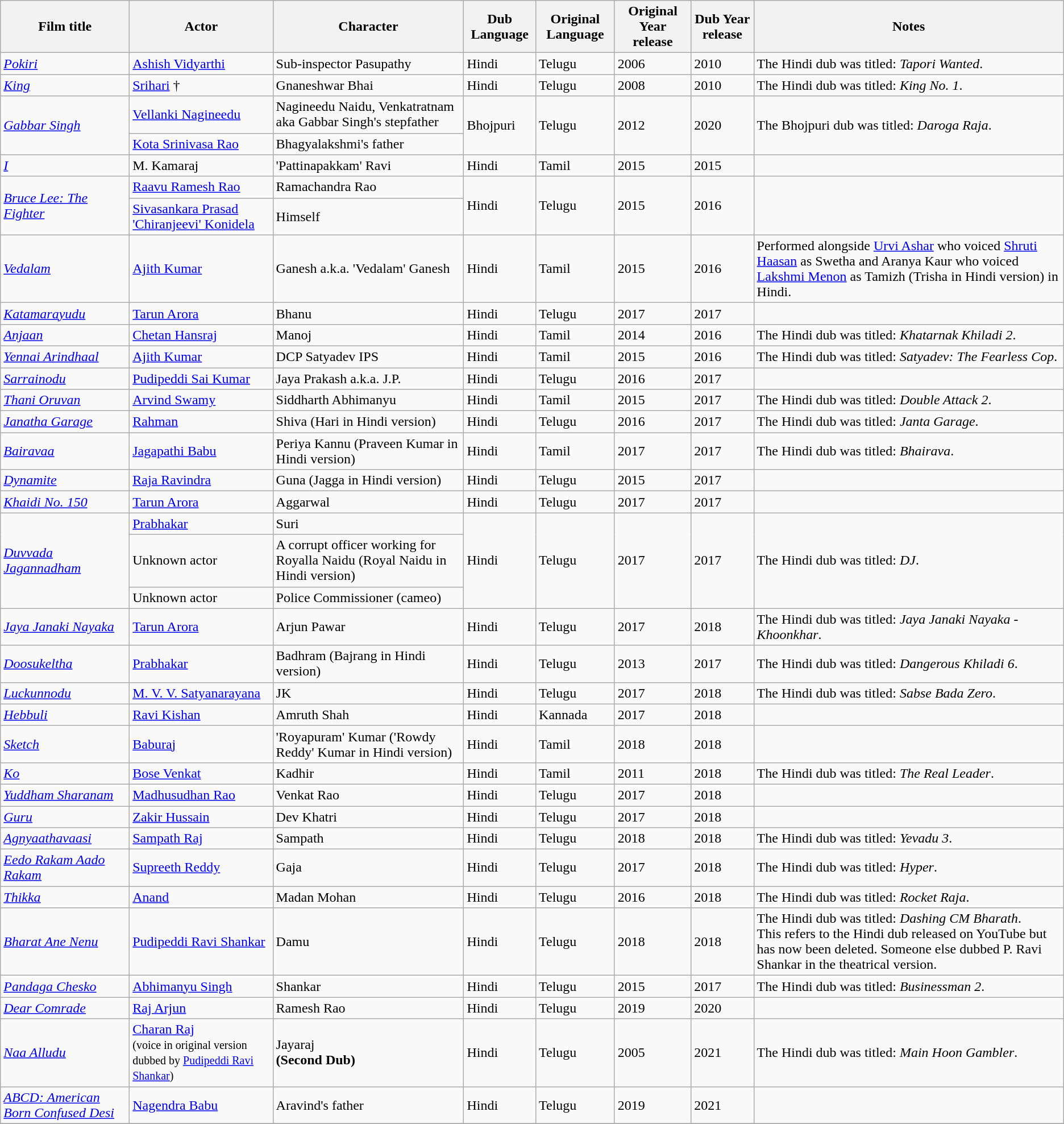<table class="wikitable sortable">
<tr>
<th>Film title</th>
<th>Actor</th>
<th>Character</th>
<th>Dub Language</th>
<th>Original Language</th>
<th>Original Year release</th>
<th>Dub Year release</th>
<th>Notes</th>
</tr>
<tr>
<td><em><a href='#'>Pokiri</a></em></td>
<td><a href='#'>Ashish Vidyarthi</a></td>
<td>Sub-inspector Pasupathy</td>
<td>Hindi</td>
<td>Telugu</td>
<td>2006</td>
<td>2010</td>
<td>The Hindi dub was titled: <em>Tapori Wanted</em>.</td>
</tr>
<tr>
<td><em><a href='#'>King</a></em></td>
<td><a href='#'>Srihari</a> †</td>
<td>Gnaneshwar Bhai</td>
<td>Hindi</td>
<td>Telugu</td>
<td>2008</td>
<td>2010</td>
<td>The Hindi dub was titled: <em>King No. 1</em>.</td>
</tr>
<tr>
<td rowspan="2"><em><a href='#'>Gabbar Singh</a></em></td>
<td><a href='#'>Vellanki Nagineedu</a></td>
<td>Nagineedu Naidu, Venkatratnam aka Gabbar Singh's stepfather</td>
<td rowspan="2">Bhojpuri</td>
<td rowspan="2">Telugu</td>
<td rowspan="2">2012</td>
<td rowspan="2">2020</td>
<td rowspan="2">The Bhojpuri dub was titled: <em>Daroga Raja</em>.</td>
</tr>
<tr>
<td><a href='#'>Kota Srinivasa Rao</a></td>
<td>Bhagyalakshmi's father</td>
</tr>
<tr>
<td><em><a href='#'>I</a></em></td>
<td>M. Kamaraj</td>
<td>'Pattinapakkam' Ravi</td>
<td>Hindi</td>
<td>Tamil</td>
<td>2015</td>
<td>2015</td>
<td></td>
</tr>
<tr>
<td rowspan="2"><em><a href='#'>Bruce Lee: The Fighter</a></em></td>
<td><a href='#'>Raavu Ramesh Rao</a></td>
<td>Ramachandra Rao</td>
<td rowspan="2">Hindi</td>
<td rowspan="2">Telugu</td>
<td rowspan="2">2015</td>
<td rowspan="2">2016</td>
<td rowspan="2"></td>
</tr>
<tr>
<td><a href='#'>Sivasankara Prasad 'Chiranjeevi' Konidela</a></td>
<td>Himself</td>
</tr>
<tr>
<td><em><a href='#'>Vedalam</a></em></td>
<td><a href='#'>Ajith Kumar</a></td>
<td>Ganesh a.k.a. 'Vedalam' Ganesh</td>
<td>Hindi</td>
<td>Tamil</td>
<td>2015</td>
<td>2016</td>
<td>Performed alongside <a href='#'>Urvi Ashar</a> who voiced <a href='#'>Shruti Haasan</a> as Swetha and Aranya Kaur who voiced <a href='#'>Lakshmi Menon</a> as Tamizh (Trisha in Hindi version) in Hindi.</td>
</tr>
<tr>
<td><em><a href='#'>Katamarayudu</a></em></td>
<td><a href='#'>Tarun Arora</a></td>
<td>Bhanu</td>
<td>Hindi</td>
<td>Telugu</td>
<td>2017</td>
<td>2017</td>
<td></td>
</tr>
<tr>
<td><em><a href='#'>Anjaan</a></em></td>
<td><a href='#'>Chetan Hansraj</a></td>
<td>Manoj</td>
<td>Hindi</td>
<td>Tamil</td>
<td>2014</td>
<td>2016</td>
<td>The Hindi dub was titled: <em>Khatarnak Khiladi 2</em>.</td>
</tr>
<tr>
<td><em><a href='#'>Yennai Arindhaal</a></em></td>
<td><a href='#'>Ajith Kumar</a></td>
<td>DCP Satyadev IPS</td>
<td>Hindi</td>
<td>Tamil</td>
<td>2015</td>
<td>2016</td>
<td>The Hindi dub was titled: <em>Satyadev: The Fearless Cop</em>.</td>
</tr>
<tr>
<td><em><a href='#'>Sarrainodu</a></em></td>
<td><a href='#'>Pudipeddi Sai Kumar</a></td>
<td>Jaya Prakash a.k.a. J.P.</td>
<td>Hindi</td>
<td>Telugu</td>
<td>2016</td>
<td>2017</td>
<td></td>
</tr>
<tr>
<td><em><a href='#'>Thani Oruvan</a></em></td>
<td><a href='#'>Arvind Swamy</a></td>
<td>Siddharth Abhimanyu</td>
<td>Hindi</td>
<td>Tamil</td>
<td>2015</td>
<td>2017</td>
<td>The Hindi dub was titled: <em>Double Attack 2</em>.</td>
</tr>
<tr>
<td><em><a href='#'>Janatha Garage</a></em></td>
<td><a href='#'>Rahman</a></td>
<td>Shiva (Hari in Hindi version)</td>
<td>Hindi</td>
<td>Telugu</td>
<td>2016</td>
<td>2017</td>
<td>The Hindi dub was titled: <em>Janta Garage</em>.</td>
</tr>
<tr>
<td><em><a href='#'>Bairavaa</a></em></td>
<td><a href='#'>Jagapathi Babu</a></td>
<td>Periya Kannu (Praveen Kumar in Hindi version)</td>
<td>Hindi</td>
<td>Tamil</td>
<td>2017</td>
<td>2017</td>
<td>The Hindi dub was titled: <em>Bhairava</em>.</td>
</tr>
<tr>
<td><em><a href='#'>Dynamite</a></em></td>
<td><a href='#'>Raja Ravindra</a></td>
<td>Guna (Jagga in Hindi version)</td>
<td>Hindi</td>
<td>Telugu</td>
<td>2015</td>
<td>2017</td>
<td></td>
</tr>
<tr>
<td><em><a href='#'>Khaidi No. 150</a></em></td>
<td><a href='#'>Tarun Arora</a></td>
<td>Aggarwal</td>
<td>Hindi</td>
<td>Telugu</td>
<td>2017</td>
<td>2017</td>
<td></td>
</tr>
<tr>
<td rowspan="3"><em><a href='#'>Duvvada Jagannadham</a></em></td>
<td><a href='#'>Prabhakar</a></td>
<td>Suri</td>
<td rowspan="3">Hindi</td>
<td rowspan="3">Telugu</td>
<td rowspan="3">2017</td>
<td rowspan="3">2017</td>
<td rowspan="3">The Hindi dub was titled: <em>DJ</em>.</td>
</tr>
<tr>
<td>Unknown actor</td>
<td>A corrupt officer working for Royalla Naidu (Royal Naidu in Hindi version)</td>
</tr>
<tr>
<td>Unknown actor</td>
<td>Police Commissioner (cameo)</td>
</tr>
<tr>
<td><em><a href='#'>Jaya Janaki Nayaka</a></em></td>
<td><a href='#'>Tarun Arora</a></td>
<td>Arjun Pawar</td>
<td>Hindi</td>
<td>Telugu</td>
<td>2017</td>
<td>2018</td>
<td>The Hindi dub was titled: <em>Jaya Janaki Nayaka - Khoonkhar</em>.</td>
</tr>
<tr>
<td><em><a href='#'>Doosukeltha</a></em></td>
<td><a href='#'>Prabhakar</a></td>
<td>Badhram (Bajrang in Hindi version)</td>
<td>Hindi</td>
<td>Telugu</td>
<td>2013</td>
<td>2017</td>
<td>The Hindi dub was titled: <em>Dangerous Khiladi 6</em>.</td>
</tr>
<tr>
<td><em><a href='#'>Luckunnodu</a></em></td>
<td><a href='#'>M. V. V. Satyanarayana</a></td>
<td>JK</td>
<td>Hindi</td>
<td>Telugu</td>
<td>2017</td>
<td>2018</td>
<td>The Hindi dub was titled: <em>Sabse Bada Zero</em>.</td>
</tr>
<tr>
<td><em><a href='#'>Hebbuli</a></em></td>
<td><a href='#'>Ravi Kishan</a></td>
<td>Amruth Shah</td>
<td>Hindi</td>
<td>Kannada</td>
<td>2017</td>
<td>2018</td>
<td></td>
</tr>
<tr>
<td><em><a href='#'>Sketch</a></em></td>
<td><a href='#'>Baburaj</a></td>
<td>'Royapuram' Kumar ('Rowdy Reddy' Kumar in Hindi version)</td>
<td>Hindi</td>
<td>Tamil</td>
<td>2018</td>
<td>2018</td>
<td></td>
</tr>
<tr>
<td><em><a href='#'>Ko</a></em></td>
<td><a href='#'>Bose Venkat</a></td>
<td>Kadhir</td>
<td>Hindi</td>
<td>Tamil</td>
<td>2011</td>
<td>2018</td>
<td>The Hindi dub was titled: <em>The Real Leader</em>.</td>
</tr>
<tr>
<td><em><a href='#'>Yuddham Sharanam</a></em></td>
<td><a href='#'>Madhusudhan Rao</a></td>
<td>Venkat Rao</td>
<td>Hindi</td>
<td>Telugu</td>
<td>2017</td>
<td>2018</td>
<td></td>
</tr>
<tr>
<td><em><a href='#'>Guru</a></em></td>
<td><a href='#'>Zakir Hussain</a></td>
<td>Dev Khatri</td>
<td>Hindi</td>
<td>Telugu</td>
<td>2017</td>
<td>2018</td>
<td></td>
</tr>
<tr>
<td><em><a href='#'>Agnyaathavaasi</a></em></td>
<td><a href='#'>Sampath Raj</a></td>
<td>Sampath</td>
<td>Hindi</td>
<td>Telugu</td>
<td>2018</td>
<td>2018</td>
<td>The Hindi dub was titled: <em>Yevadu 3</em>.</td>
</tr>
<tr>
<td><em><a href='#'>Eedo Rakam Aado Rakam</a></em></td>
<td><a href='#'>Supreeth Reddy</a></td>
<td>Gaja</td>
<td>Hindi</td>
<td>Telugu</td>
<td>2017</td>
<td>2018</td>
<td>The Hindi dub was titled: <em>Hyper</em>.</td>
</tr>
<tr>
<td><em><a href='#'>Thikka</a></em></td>
<td><a href='#'>Anand</a></td>
<td>Madan Mohan</td>
<td>Hindi</td>
<td>Telugu</td>
<td>2016</td>
<td>2018</td>
<td>The Hindi dub was titled: <em>Rocket Raja</em>.</td>
</tr>
<tr>
<td><em><a href='#'>Bharat Ane Nenu</a></em></td>
<td><a href='#'>Pudipeddi Ravi Shankar</a></td>
<td>Damu</td>
<td>Hindi</td>
<td>Telugu</td>
<td>2018</td>
<td>2018</td>
<td>The Hindi dub was titled: <em>Dashing CM Bharath</em>.<br>This refers to the Hindi dub released on YouTube but has now been deleted. Someone else dubbed P. Ravi Shankar in the theatrical version.</td>
</tr>
<tr>
<td><em><a href='#'>Pandaga Chesko</a></em></td>
<td><a href='#'>Abhimanyu Singh</a></td>
<td>Shankar</td>
<td>Hindi</td>
<td>Telugu</td>
<td>2015</td>
<td>2017</td>
<td>The Hindi dub was titled: <em>Businessman 2</em>.</td>
</tr>
<tr>
<td><em><a href='#'>Dear Comrade</a></em></td>
<td><a href='#'>Raj Arjun</a></td>
<td>Ramesh Rao</td>
<td>Hindi</td>
<td>Telugu</td>
<td>2019</td>
<td>2020</td>
<td></td>
</tr>
<tr>
<td><em><a href='#'>Naa Alludu</a></em></td>
<td><a href='#'>Charan Raj</a><br><small>(voice in original version dubbed by <a href='#'>Pudipeddi Ravi Shankar</a>)</small></td>
<td>Jayaraj<br><strong>(Second Dub)</strong></td>
<td>Hindi</td>
<td>Telugu</td>
<td>2005</td>
<td>2021</td>
<td>The Hindi dub was titled: <em>Main Hoon Gambler</em>.</td>
</tr>
<tr>
<td><em><a href='#'>ABCD: American Born Confused Desi</a></em></td>
<td><a href='#'>Nagendra Babu</a></td>
<td>Aravind's father</td>
<td>Hindi</td>
<td>Telugu</td>
<td>2019</td>
<td>2021</td>
<td></td>
</tr>
<tr>
</tr>
</table>
